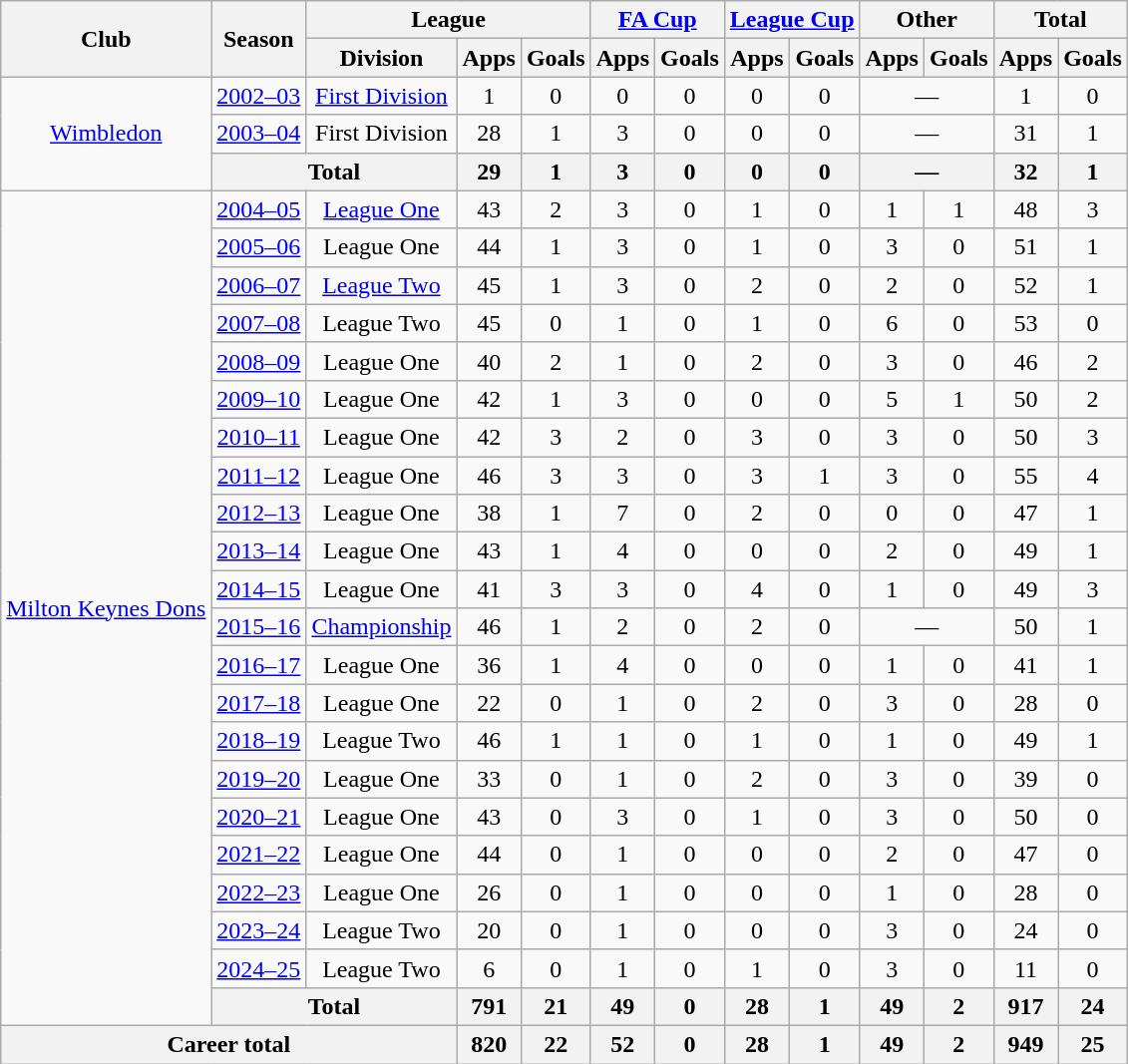<table class="wikitable" style="text-align:center">
<tr>
<th rowspan=2>Club</th>
<th rowspan=2>Season</th>
<th colspan=3>League</th>
<th colspan=2><a href='#'>FA Cup</a></th>
<th colspan=2><a href='#'>League Cup</a></th>
<th colspan=2>Other</th>
<th colspan=2>Total</th>
</tr>
<tr>
<th>Division</th>
<th>Apps</th>
<th>Goals</th>
<th>Apps</th>
<th>Goals</th>
<th>Apps</th>
<th>Goals</th>
<th>Apps</th>
<th>Goals</th>
<th>Apps</th>
<th>Goals</th>
</tr>
<tr>
<td rowspan=3><a href='#'>Wimbledon</a></td>
<td><a href='#'>2002–03</a></td>
<td><a href='#'>First Division</a></td>
<td>1</td>
<td>0</td>
<td>0</td>
<td>0</td>
<td>0</td>
<td>0</td>
<td colspan=2>—</td>
<td>1</td>
<td>0</td>
</tr>
<tr>
<td><a href='#'>2003–04</a></td>
<td>First Division</td>
<td>28</td>
<td>1</td>
<td>3</td>
<td>0</td>
<td>0</td>
<td>0</td>
<td colspan=2>—</td>
<td>31</td>
<td>1</td>
</tr>
<tr>
<th colspan=2>Total</th>
<th>29</th>
<th>1</th>
<th>3</th>
<th>0</th>
<th>0</th>
<th>0</th>
<th colspan=2>—</th>
<th>32</th>
<th>1</th>
</tr>
<tr>
<td rowspan=22><a href='#'>Milton Keynes Dons</a></td>
<td><a href='#'>2004–05</a></td>
<td><a href='#'>League One</a></td>
<td>43</td>
<td>2</td>
<td>3</td>
<td>0</td>
<td>1</td>
<td>0</td>
<td>1</td>
<td>1</td>
<td>48</td>
<td>3</td>
</tr>
<tr>
<td><a href='#'>2005–06</a></td>
<td>League One</td>
<td>44</td>
<td>1</td>
<td>3</td>
<td>0</td>
<td>1</td>
<td>0</td>
<td>3</td>
<td>0</td>
<td>51</td>
<td>1</td>
</tr>
<tr>
<td><a href='#'>2006–07</a></td>
<td><a href='#'>League Two</a></td>
<td>45</td>
<td>1</td>
<td>3</td>
<td>0</td>
<td>2</td>
<td>0</td>
<td>2</td>
<td>0</td>
<td>52</td>
<td>1</td>
</tr>
<tr>
<td><a href='#'>2007–08</a></td>
<td>League Two</td>
<td>45</td>
<td>0</td>
<td>1</td>
<td>0</td>
<td>1</td>
<td>0</td>
<td>6</td>
<td>0</td>
<td>53</td>
<td>0</td>
</tr>
<tr>
<td><a href='#'>2008–09</a></td>
<td>League One</td>
<td>40</td>
<td>2</td>
<td>1</td>
<td>0</td>
<td>2</td>
<td>0</td>
<td>3</td>
<td>0</td>
<td>46</td>
<td>2</td>
</tr>
<tr>
<td><a href='#'>2009–10</a></td>
<td>League One</td>
<td>42</td>
<td>1</td>
<td>3</td>
<td>0</td>
<td>0</td>
<td>0</td>
<td>5</td>
<td>1</td>
<td>50</td>
<td>2</td>
</tr>
<tr>
<td><a href='#'>2010–11</a></td>
<td>League One</td>
<td>42</td>
<td>3</td>
<td>2</td>
<td>0</td>
<td>3</td>
<td>0</td>
<td>3</td>
<td>0</td>
<td>50</td>
<td>3</td>
</tr>
<tr>
<td><a href='#'>2011–12</a></td>
<td>League One</td>
<td>46</td>
<td>3</td>
<td>3</td>
<td>0</td>
<td>3</td>
<td>1</td>
<td>3</td>
<td>0</td>
<td>55</td>
<td>4</td>
</tr>
<tr>
<td><a href='#'>2012–13</a></td>
<td>League One</td>
<td>38</td>
<td>1</td>
<td>7</td>
<td>0</td>
<td>2</td>
<td>0</td>
<td>0</td>
<td>0</td>
<td>47</td>
<td>1</td>
</tr>
<tr>
<td><a href='#'>2013–14</a></td>
<td>League One</td>
<td>43</td>
<td>1</td>
<td>4</td>
<td>0</td>
<td>0</td>
<td>0</td>
<td>2</td>
<td>0</td>
<td>49</td>
<td>1</td>
</tr>
<tr>
<td><a href='#'>2014–15</a></td>
<td>League One</td>
<td>41</td>
<td>3</td>
<td>3</td>
<td>0</td>
<td>4</td>
<td>0</td>
<td>1</td>
<td>0</td>
<td>49</td>
<td>3</td>
</tr>
<tr>
<td><a href='#'>2015–16</a></td>
<td><a href='#'>Championship</a></td>
<td>46</td>
<td>1</td>
<td>2</td>
<td>0</td>
<td>2</td>
<td>0</td>
<td colspan=2>—</td>
<td>50</td>
<td>1</td>
</tr>
<tr>
<td><a href='#'>2016–17</a></td>
<td>League One</td>
<td>36</td>
<td>1</td>
<td>4</td>
<td>0</td>
<td>0</td>
<td>0</td>
<td>1</td>
<td>0</td>
<td>41</td>
<td>1</td>
</tr>
<tr>
<td><a href='#'>2017–18</a></td>
<td>League One</td>
<td>22</td>
<td>0</td>
<td>1</td>
<td>0</td>
<td>2</td>
<td>0</td>
<td>3</td>
<td>0</td>
<td>28</td>
<td>0</td>
</tr>
<tr>
<td><a href='#'>2018–19</a></td>
<td>League Two</td>
<td>46</td>
<td>1</td>
<td>1</td>
<td>0</td>
<td>1</td>
<td>0</td>
<td>1</td>
<td>0</td>
<td>49</td>
<td>1</td>
</tr>
<tr>
<td><a href='#'>2019–20</a></td>
<td>League One</td>
<td>33</td>
<td>0</td>
<td>1</td>
<td>0</td>
<td>2</td>
<td>0</td>
<td>3</td>
<td>0</td>
<td>39</td>
<td>0</td>
</tr>
<tr>
<td><a href='#'>2020–21</a></td>
<td>League One</td>
<td>43</td>
<td>0</td>
<td>3</td>
<td>0</td>
<td>1</td>
<td>0</td>
<td>3</td>
<td>0</td>
<td>50</td>
<td>0</td>
</tr>
<tr>
<td><a href='#'>2021–22</a></td>
<td>League One</td>
<td>44</td>
<td>0</td>
<td>1</td>
<td>0</td>
<td>0</td>
<td>0</td>
<td>2</td>
<td>0</td>
<td>47</td>
<td>0</td>
</tr>
<tr>
<td><a href='#'>2022–23</a></td>
<td>League One</td>
<td>26</td>
<td>0</td>
<td>1</td>
<td>0</td>
<td>0</td>
<td>0</td>
<td>1</td>
<td>0</td>
<td>28</td>
<td>0</td>
</tr>
<tr>
<td><a href='#'>2023–24</a></td>
<td>League Two</td>
<td>20</td>
<td>0</td>
<td>1</td>
<td>0</td>
<td>0</td>
<td>0</td>
<td>3</td>
<td>0</td>
<td>24</td>
<td>0</td>
</tr>
<tr>
<td><a href='#'>2024–25</a></td>
<td>League Two</td>
<td>6</td>
<td>0</td>
<td>1</td>
<td>0</td>
<td>1</td>
<td>0</td>
<td>3</td>
<td>0</td>
<td>11</td>
<td>0</td>
</tr>
<tr>
<th colspan=2>Total</th>
<th>791</th>
<th>21</th>
<th>49</th>
<th>0</th>
<th>28</th>
<th>1</th>
<th>49</th>
<th>2</th>
<th>917</th>
<th>24</th>
</tr>
<tr>
<th colspan=3>Career total</th>
<th>820</th>
<th>22</th>
<th>52</th>
<th>0</th>
<th>28</th>
<th>1</th>
<th>49</th>
<th>2</th>
<th>949</th>
<th>25</th>
</tr>
</table>
